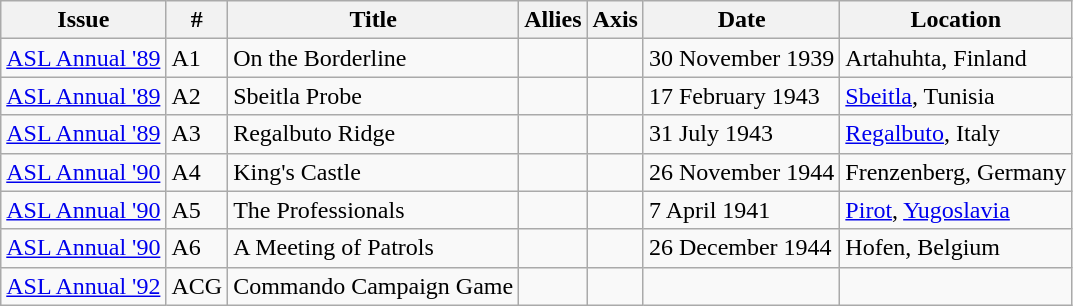<table class="wikitable sortable">
<tr>
<th>Issue</th>
<th>#</th>
<th>Title</th>
<th>Allies</th>
<th>Axis</th>
<th>Date</th>
<th>Location</th>
</tr>
<tr>
<td><a href='#'>ASL Annual '89</a></td>
<td>A1</td>
<td>On the Borderline</td>
<td align="center"></td>
<td align="center"></td>
<td>30 November 1939</td>
<td>Artahuhta, Finland</td>
</tr>
<tr>
<td><a href='#'>ASL Annual '89</a></td>
<td>A2</td>
<td>Sbeitla Probe</td>
<td align="center"></td>
<td align="center"></td>
<td>17 February 1943</td>
<td><a href='#'>Sbeitla</a>, Tunisia</td>
</tr>
<tr>
<td><a href='#'>ASL Annual '89</a></td>
<td>A3</td>
<td>Regalbuto Ridge</td>
<td align="center"></td>
<td align="center"></td>
<td>31 July 1943</td>
<td><a href='#'>Regalbuto</a>, Italy</td>
</tr>
<tr>
<td><a href='#'>ASL Annual '90</a></td>
<td>A4</td>
<td>King's Castle</td>
<td align="center"></td>
<td align="center"></td>
<td>26 November 1944</td>
<td>Frenzenberg, Germany</td>
</tr>
<tr>
<td><a href='#'>ASL Annual '90</a></td>
<td>A5</td>
<td>The Professionals</td>
<td align="center"></td>
<td align="center"></td>
<td>7 April 1941</td>
<td><a href='#'>Pirot</a>, <a href='#'>Yugoslavia</a></td>
</tr>
<tr>
<td><a href='#'>ASL Annual '90</a></td>
<td>A6</td>
<td>A Meeting of Patrols</td>
<td align="center"></td>
<td align="center"></td>
<td>26 December 1944</td>
<td>Hofen, Belgium</td>
</tr>
<tr>
<td><a href='#'>ASL Annual '92</a></td>
<td>ACG</td>
<td>Commando Campaign Game</td>
<td align="center"></td>
<td align="center"></td>
<td></td>
<td></td>
</tr>
</table>
